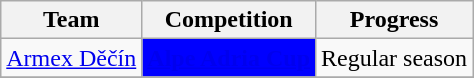<table class="wikitable sortable">
<tr>
<th>Team</th>
<th>Competition</th>
<th>Progress</th>
</tr>
<tr>
<td><a href='#'>Armex Děčín</a></td>
<td style="background-color:blue;color:#D0D3D4;text-align:center"><strong><a href='#'><span>Alpe Adria Cup</span></a></strong></td>
<td>Regular season</td>
</tr>
<tr>
</tr>
</table>
